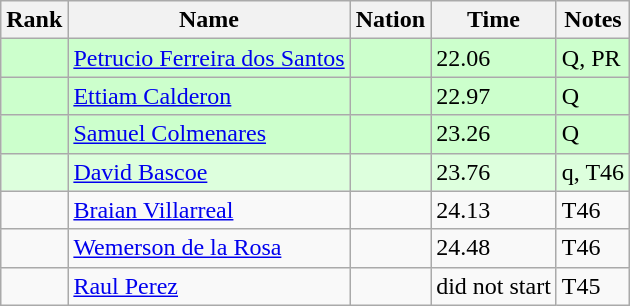<table class="wikitable sortable">
<tr>
<th>Rank</th>
<th>Name</th>
<th>Nation</th>
<th>Time</th>
<th>Notes</th>
</tr>
<tr bgcolor=ccffcc>
<td></td>
<td><a href='#'>Petrucio Ferreira dos Santos</a></td>
<td></td>
<td>22.06</td>
<td>Q, PR</td>
</tr>
<tr bgcolor=ccffcc>
<td></td>
<td><a href='#'>Ettiam Calderon</a></td>
<td></td>
<td>22.97</td>
<td>Q</td>
</tr>
<tr bgcolor=ccffcc>
<td></td>
<td><a href='#'>Samuel Colmenares</a></td>
<td></td>
<td>23.26</td>
<td>Q</td>
</tr>
<tr bgcolor=ddffdd>
<td></td>
<td><a href='#'>David Bascoe</a></td>
<td></td>
<td>23.76</td>
<td>q, T46</td>
</tr>
<tr>
<td></td>
<td><a href='#'>Braian Villarreal</a></td>
<td></td>
<td>24.13</td>
<td>T46</td>
</tr>
<tr>
<td></td>
<td><a href='#'>Wemerson de la Rosa</a></td>
<td></td>
<td>24.48</td>
<td>T46</td>
</tr>
<tr>
<td></td>
<td><a href='#'>Raul Perez</a></td>
<td></td>
<td>did not start</td>
<td>T45</td>
</tr>
</table>
